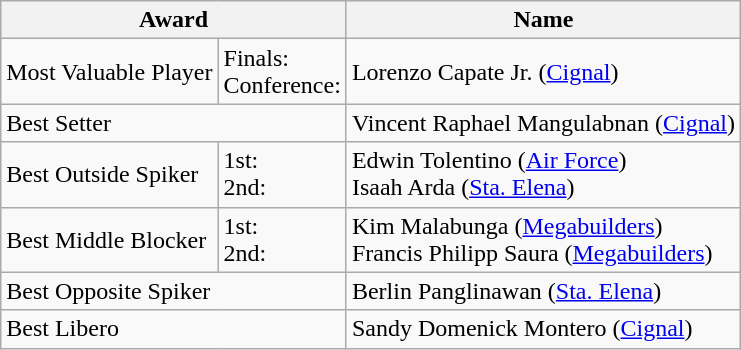<table class="wikitable">
<tr>
<th colspan="2">Award</th>
<th>Name</th>
</tr>
<tr>
<td>Most Valuable Player</td>
<td>Finals:<br>Conference:</td>
<td>Lorenzo Capate Jr. (<a href='#'>Cignal</a>)</td>
</tr>
<tr>
<td colspan="2">Best Setter</td>
<td>Vincent Raphael Mangulabnan (<a href='#'>Cignal</a>)</td>
</tr>
<tr>
<td>Best Outside Spiker</td>
<td>1st:<br>2nd:</td>
<td>Edwin Tolentino (<a href='#'>Air Force</a>)<br>Isaah Arda (<a href='#'>Sta. Elena</a>)</td>
</tr>
<tr>
<td>Best Middle Blocker</td>
<td>1st:<br>2nd:</td>
<td>Kim Malabunga (<a href='#'>Megabuilders</a>)<br>Francis Philipp Saura (<a href='#'>Megabuilders</a>)</td>
</tr>
<tr>
<td colspan="2">Best Opposite Spiker</td>
<td>Berlin Panglinawan (<a href='#'>Sta. Elena</a>)</td>
</tr>
<tr>
<td colspan="2">Best Libero</td>
<td>Sandy Domenick Montero (<a href='#'>Cignal</a>)</td>
</tr>
</table>
